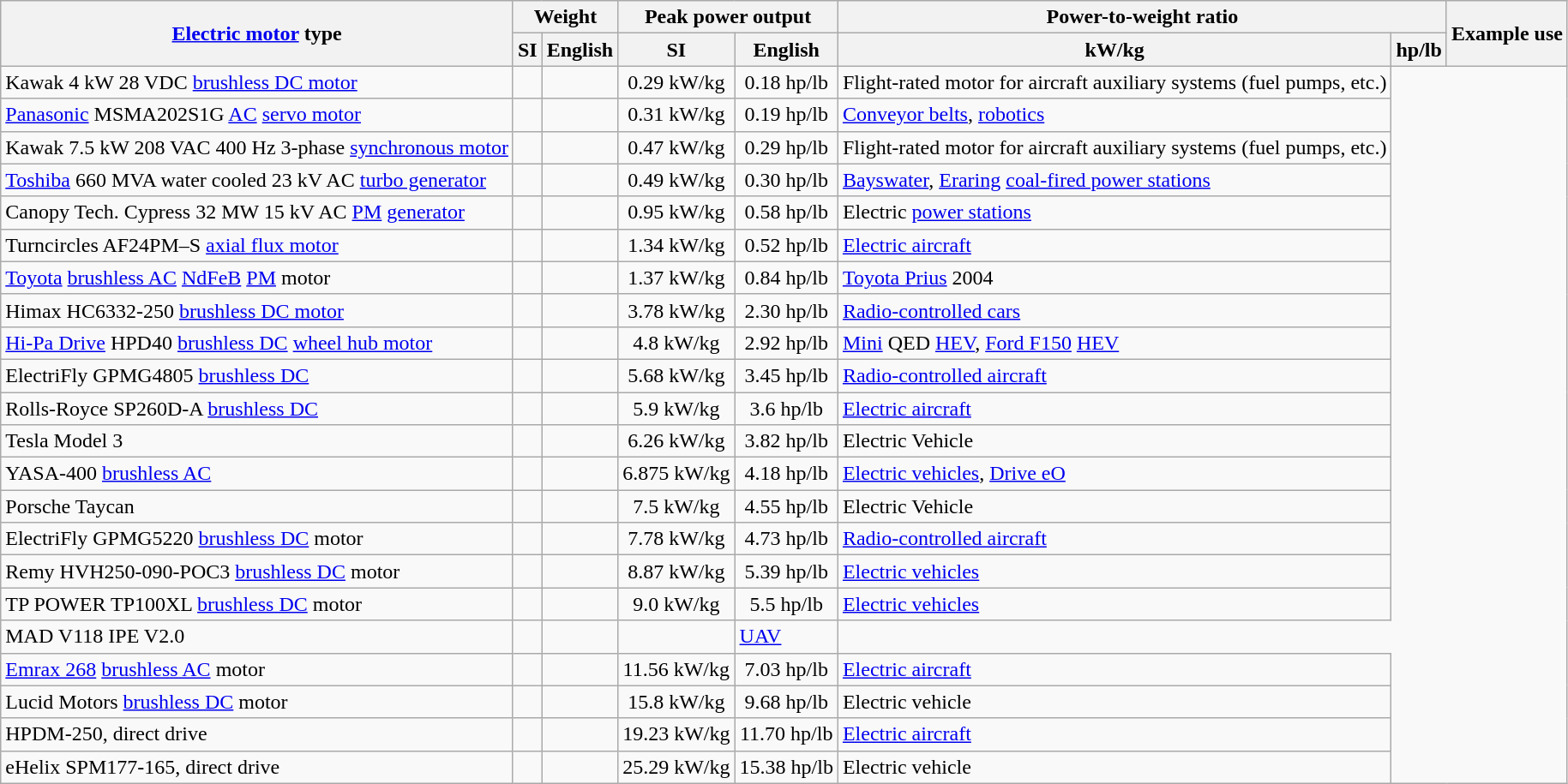<table class="wikitable sortable mw-collapsible mw-collapsed">
<tr>
<th rowspan=2><a href='#'>Electric motor</a> type</th>
<th colspan=2 data-sort-type=numeric>Weight</th>
<th colspan=2 data-sort-type=numeric>Peak power output</th>
<th colspan=2>Power-to-weight ratio</th>
<th rowspan=2 class="unsortable">Example use</th>
</tr>
<tr>
<th>SI</th>
<th>English</th>
<th>SI</th>
<th>English</th>
<th data-sort-type=numeric>kW/kg</th>
<th data-sort-type=numeric>hp/lb</th>
</tr>
<tr>
<td>Kawak 4 kW 28 VDC <a href='#'>brushless DC motor</a></td>
<td></td>
<td></td>
<td style="text-align:center">0.29 kW/kg</td>
<td style="text-align:center">0.18 hp/lb</td>
<td>Flight-rated motor for aircraft auxiliary systems (fuel pumps, etc.)</td>
</tr>
<tr>
<td><a href='#'>Panasonic</a> MSMA202S1G <a href='#'>AC</a> <a href='#'>servo motor</a></td>
<td></td>
<td></td>
<td style="text-align:center">0.31 kW/kg</td>
<td style="text-align:center">0.19 hp/lb</td>
<td><a href='#'>Conveyor belts</a>, <a href='#'>robotics</a></td>
</tr>
<tr>
<td>Kawak 7.5 kW 208 VAC 400 Hz 3-phase <a href='#'>synchronous motor</a></td>
<td></td>
<td></td>
<td style="text-align:center">0.47 kW/kg</td>
<td style="text-align:center">0.29 hp/lb</td>
<td>Flight-rated motor for aircraft auxiliary systems (fuel pumps, etc.)</td>
</tr>
<tr>
<td><a href='#'>Toshiba</a> 660 MVA water cooled 23 kV AC <a href='#'>turbo generator</a></td>
<td></td>
<td></td>
<td style="text-align:center">0.49 kW/kg</td>
<td style="text-align:center">0.30 hp/lb</td>
<td><a href='#'>Bayswater</a>, <a href='#'>Eraring</a> <a href='#'>coal-fired power stations</a></td>
</tr>
<tr>
<td>Canopy Tech. Cypress 32 MW 15 kV AC <a href='#'>PM</a> <a href='#'>generator</a></td>
<td></td>
<td></td>
<td style="text-align:center">0.95 kW/kg</td>
<td style="text-align:center">0.58 hp/lb</td>
<td>Electric <a href='#'>power stations</a></td>
</tr>
<tr>
<td>Turncircles AF24PM–S <a href='#'>axial flux motor</a></td>
<td></td>
<td></td>
<td style="text-align:center">1.34 kW/kg</td>
<td style="text-align:center">0.52 hp/lb</td>
<td><a href='#'>Electric aircraft</a></td>
</tr>
<tr>
<td><a href='#'>Toyota</a> <a href='#'>brushless AC</a> <a href='#'>Nd</a><a href='#'>Fe</a><a href='#'>B</a> <a href='#'>PM</a> motor</td>
<td></td>
<td></td>
<td style="text-align:center">1.37 kW/kg</td>
<td style="text-align:center">0.84 hp/lb</td>
<td><a href='#'>Toyota Prius</a> 2004</td>
</tr>
<tr>
<td>Himax HC6332-250 <a href='#'>brushless DC motor</a></td>
<td></td>
<td></td>
<td style="text-align:center">3.78 kW/kg</td>
<td style="text-align:center">2.30 hp/lb</td>
<td><a href='#'>Radio-controlled cars</a></td>
</tr>
<tr>
<td><a href='#'>Hi-Pa Drive</a> HPD40 <a href='#'>brushless DC</a> <a href='#'>wheel hub motor</a></td>
<td></td>
<td></td>
<td style="text-align:center">4.8 kW/kg</td>
<td style="text-align:center">2.92 hp/lb</td>
<td><a href='#'>Mini</a> QED <a href='#'>HEV</a>, <a href='#'>Ford F150</a> <a href='#'>HEV</a></td>
</tr>
<tr>
<td>ElectriFly GPMG4805 <a href='#'>brushless DC</a></td>
<td></td>
<td></td>
<td style="text-align:center">5.68 kW/kg</td>
<td style="text-align:center">3.45 hp/lb</td>
<td><a href='#'>Radio-controlled aircraft</a></td>
</tr>
<tr>
<td>Rolls-Royce SP260D-A <a href='#'>brushless DC</a></td>
<td></td>
<td></td>
<td style="text-align:center">5.9 kW/kg</td>
<td style="text-align:center">3.6 hp/lb</td>
<td><a href='#'>Electric aircraft</a></td>
</tr>
<tr>
<td>Tesla Model 3</td>
<td></td>
<td></td>
<td style="text-align:center">6.26 kW/kg</td>
<td style="text-align:center">3.82 hp/lb</td>
<td>Electric Vehicle</td>
</tr>
<tr>
<td>YASA-400 <a href='#'>brushless AC</a></td>
<td></td>
<td></td>
<td style="text-align:center">6.875 kW/kg</td>
<td style="text-align:center">4.18 hp/lb</td>
<td><a href='#'>Electric vehicles</a>, <a href='#'>Drive eO</a></td>
</tr>
<tr>
<td>Porsche Taycan</td>
<td></td>
<td></td>
<td style="text-align:center">7.5 kW/kg</td>
<td style="text-align:center">4.55 hp/lb</td>
<td>Electric Vehicle</td>
</tr>
<tr>
<td>ElectriFly GPMG5220 <a href='#'>brushless DC</a> motor</td>
<td></td>
<td></td>
<td style="text-align:center">7.78 kW/kg</td>
<td style="text-align:center">4.73 hp/lb</td>
<td><a href='#'>Radio-controlled aircraft</a></td>
</tr>
<tr>
<td>Remy HVH250-090-POC3 <a href='#'>brushless DC</a> motor</td>
<td></td>
<td></td>
<td style="text-align:center">8.87 kW/kg</td>
<td style="text-align:center">5.39 hp/lb</td>
<td><a href='#'>Electric vehicles</a></td>
</tr>
<tr>
<td>TP POWER TP100XL <a href='#'>brushless DC</a> motor</td>
<td></td>
<td></td>
<td style="text-align:center">9.0 kW/kg</td>
<td style="text-align:center">5.5 hp/lb</td>
<td><a href='#'>Electric vehicles</a></td>
</tr>
<tr>
<td>MAD V118 IPE V2.0</td>
<td></td>
<td></td>
<td></td>
<td><a href='#'>UAV</a></td>
</tr>
<tr>
<td><a href='#'>Emrax 268</a> <a href='#'>brushless AC</a> motor</td>
<td></td>
<td></td>
<td style="text-align:center">11.56 kW/kg</td>
<td style="text-align:center">7.03 hp/lb</td>
<td><a href='#'>Electric aircraft</a></td>
</tr>
<tr>
<td>Lucid Motors <a href='#'>brushless DC</a> motor</td>
<td></td>
<td></td>
<td style="text-align:center">15.8 kW/kg</td>
<td style="text-align:center">9.68 hp/lb</td>
<td>Electric vehicle</td>
</tr>
<tr>
<td> HPDM-250, direct drive</td>
<td></td>
<td></td>
<td style="text-align:center">19.23 kW/kg</td>
<td style="text-align:center">11.70 hp/lb</td>
<td><a href='#'>Electric aircraft</a></td>
</tr>
<tr>
<td>eHelix SPM177-165, direct drive</td>
<td></td>
<td></td>
<td style="text-align:center">25.29 kW/kg</td>
<td style="text-align:center">15.38 hp/lb</td>
<td>Electric vehicle</td>
</tr>
</table>
